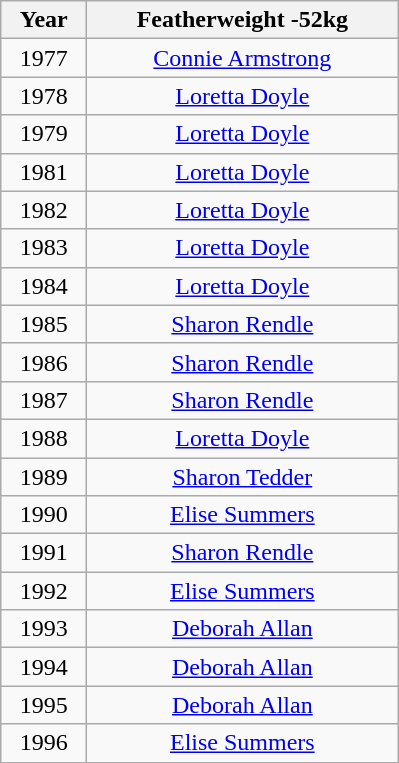<table class="wikitable" style="text-align:center">
<tr>
<th width=50>Year</th>
<th width=200>Featherweight -52kg</th>
</tr>
<tr>
<td>1977</td>
<td><a href='#'>Connie Armstrong</a></td>
</tr>
<tr>
<td>1978</td>
<td><a href='#'>Loretta Doyle</a></td>
</tr>
<tr>
<td>1979</td>
<td><a href='#'>Loretta Doyle</a></td>
</tr>
<tr>
<td>1981</td>
<td><a href='#'>Loretta Doyle</a></td>
</tr>
<tr>
<td>1982</td>
<td><a href='#'>Loretta Doyle</a></td>
</tr>
<tr>
<td>1983</td>
<td><a href='#'>Loretta Doyle</a></td>
</tr>
<tr>
<td>1984</td>
<td><a href='#'>Loretta Doyle</a></td>
</tr>
<tr>
<td>1985</td>
<td><a href='#'>Sharon Rendle</a></td>
</tr>
<tr>
<td>1986</td>
<td><a href='#'>Sharon Rendle</a></td>
</tr>
<tr>
<td>1987</td>
<td><a href='#'>Sharon Rendle</a></td>
</tr>
<tr>
<td>1988</td>
<td><a href='#'>Loretta Doyle</a></td>
</tr>
<tr>
<td>1989</td>
<td><a href='#'>Sharon Tedder</a></td>
</tr>
<tr>
<td>1990</td>
<td><a href='#'>Elise Summers</a></td>
</tr>
<tr>
<td>1991</td>
<td><a href='#'>Sharon Rendle</a></td>
</tr>
<tr>
<td>1992</td>
<td><a href='#'>Elise Summers</a></td>
</tr>
<tr>
<td>1993</td>
<td><a href='#'>Deborah Allan</a></td>
</tr>
<tr>
<td>1994</td>
<td><a href='#'>Deborah Allan</a></td>
</tr>
<tr>
<td>1995</td>
<td><a href='#'>Deborah Allan</a></td>
</tr>
<tr>
<td>1996</td>
<td><a href='#'>Elise Summers</a></td>
</tr>
<tr>
</tr>
</table>
